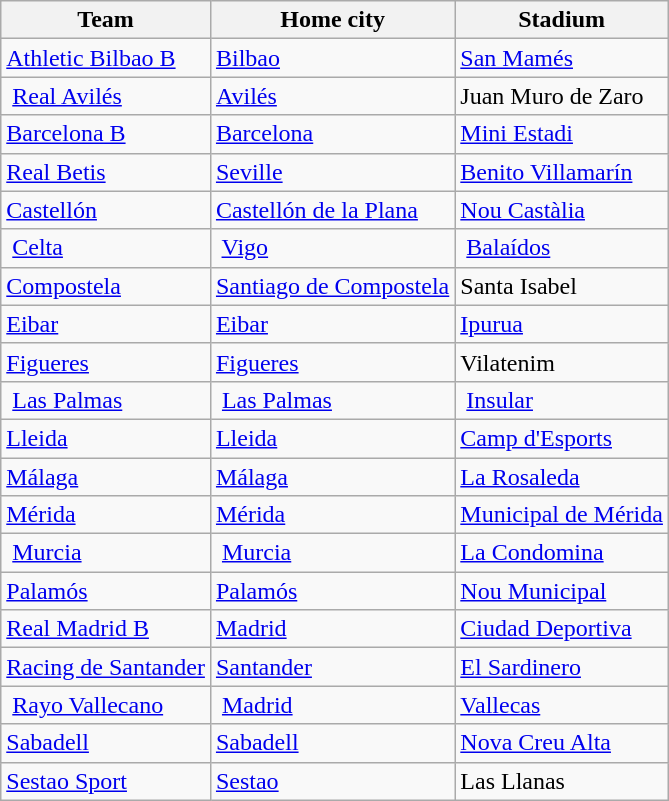<table class="wikitable sortable">
<tr>
<th>Team</th>
<th>Home city</th>
<th>Stadium</th>
</tr>
<tr>
<td><a href='#'>Athletic Bilbao B</a></td>
<td><a href='#'>Bilbao</a></td>
<td><a href='#'>San Mamés</a></td>
</tr>
<tr>
<td> <a href='#'>Real Avilés</a></td>
<td><a href='#'>Avilés</a></td>
<td>Juan Muro de Zaro</td>
</tr>
<tr>
<td><a href='#'>Barcelona B</a></td>
<td><a href='#'>Barcelona</a></td>
<td><a href='#'>Mini Estadi</a></td>
</tr>
<tr>
<td><a href='#'>Real Betis</a></td>
<td><a href='#'>Seville</a></td>
<td><a href='#'>Benito Villamarín</a></td>
</tr>
<tr>
<td><a href='#'>Castellón</a></td>
<td><a href='#'>Castellón de la Plana</a></td>
<td><a href='#'>Nou Castàlia</a></td>
</tr>
<tr>
<td> <a href='#'>Celta</a></td>
<td> <a href='#'>Vigo</a></td>
<td> <a href='#'>Balaídos</a></td>
</tr>
<tr>
<td><a href='#'>Compostela</a></td>
<td><a href='#'>Santiago de Compostela</a></td>
<td>Santa Isabel</td>
</tr>
<tr>
<td><a href='#'>Eibar</a></td>
<td><a href='#'>Eibar</a></td>
<td><a href='#'>Ipurua</a></td>
</tr>
<tr>
<td><a href='#'>Figueres</a></td>
<td><a href='#'>Figueres</a></td>
<td>Vilatenim</td>
</tr>
<tr>
<td> <a href='#'>Las Palmas</a></td>
<td> <a href='#'>Las Palmas</a></td>
<td> <a href='#'>Insular</a></td>
</tr>
<tr>
<td><a href='#'>Lleida</a></td>
<td><a href='#'>Lleida</a></td>
<td><a href='#'>Camp d'Esports</a></td>
</tr>
<tr>
<td><a href='#'>Málaga</a></td>
<td><a href='#'>Málaga</a></td>
<td><a href='#'>La Rosaleda</a></td>
</tr>
<tr>
<td><a href='#'>Mérida</a></td>
<td><a href='#'>Mérida</a></td>
<td><a href='#'>Municipal de Mérida</a></td>
</tr>
<tr>
<td> <a href='#'>Murcia</a></td>
<td> <a href='#'>Murcia</a></td>
<td><a href='#'>La Condomina</a></td>
</tr>
<tr>
<td><a href='#'>Palamós</a></td>
<td><a href='#'>Palamós</a></td>
<td><a href='#'>Nou Municipal</a></td>
</tr>
<tr>
<td><a href='#'>Real Madrid B</a></td>
<td><a href='#'>Madrid</a></td>
<td><a href='#'>Ciudad Deportiva</a></td>
</tr>
<tr>
<td><a href='#'>Racing de Santander</a></td>
<td><a href='#'>Santander</a></td>
<td><a href='#'>El Sardinero</a></td>
</tr>
<tr>
<td> <a href='#'>Rayo Vallecano</a></td>
<td> <a href='#'>Madrid</a></td>
<td><a href='#'>Vallecas</a></td>
</tr>
<tr>
<td><a href='#'>Sabadell</a></td>
<td><a href='#'>Sabadell</a></td>
<td><a href='#'>Nova Creu Alta</a></td>
</tr>
<tr>
<td><a href='#'>Sestao Sport</a></td>
<td><a href='#'>Sestao</a></td>
<td>Las Llanas</td>
</tr>
</table>
